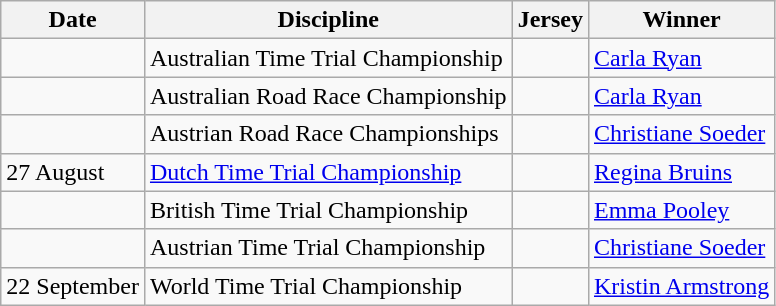<table class="wikitable">
<tr>
<th>Date</th>
<th>Discipline</th>
<th>Jersey</th>
<th>Winner</th>
</tr>
<tr>
<td></td>
<td>Australian Time Trial Championship</td>
<td></td>
<td><a href='#'>Carla Ryan</a></td>
</tr>
<tr>
<td></td>
<td>Australian Road Race Championship</td>
<td></td>
<td><a href='#'>Carla Ryan</a></td>
</tr>
<tr>
<td></td>
<td>Austrian Road Race Championships</td>
<td></td>
<td><a href='#'>Christiane Soeder</a></td>
</tr>
<tr>
<td>27 August</td>
<td><a href='#'>Dutch Time Trial Championship</a></td>
<td></td>
<td><a href='#'>Regina Bruins</a></td>
</tr>
<tr>
<td></td>
<td>British Time Trial Championship</td>
<td></td>
<td><a href='#'>Emma Pooley</a></td>
</tr>
<tr>
<td></td>
<td>Austrian Time Trial Championship</td>
<td></td>
<td><a href='#'>Christiane Soeder</a></td>
</tr>
<tr>
<td>22 September</td>
<td>World Time Trial Championship</td>
<td></td>
<td><a href='#'>Kristin Armstrong</a></td>
</tr>
</table>
